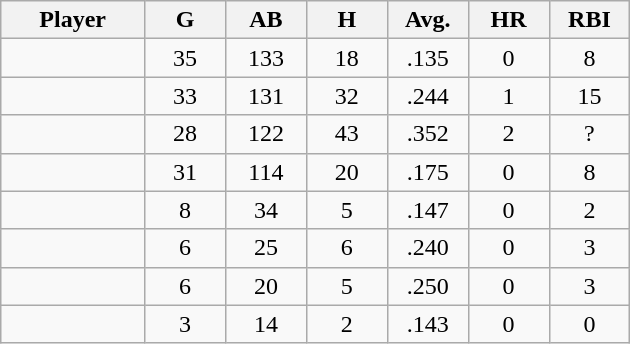<table class="wikitable sortable">
<tr>
<th bgcolor="#DDDDFF" width="16%">Player</th>
<th bgcolor="#DDDDFF" width="9%">G</th>
<th bgcolor="#DDDDFF" width="9%">AB</th>
<th bgcolor="#DDDDFF" width="9%">H</th>
<th bgcolor="#DDDDFF" width="9%">Avg.</th>
<th bgcolor="#DDDDFF" width="9%">HR</th>
<th bgcolor="#DDDDFF" width="9%">RBI</th>
</tr>
<tr align="center">
<td></td>
<td>35</td>
<td>133</td>
<td>18</td>
<td>.135</td>
<td>0</td>
<td>8</td>
</tr>
<tr align="center">
<td></td>
<td>33</td>
<td>131</td>
<td>32</td>
<td>.244</td>
<td>1</td>
<td>15</td>
</tr>
<tr align="center">
<td></td>
<td>28</td>
<td>122</td>
<td>43</td>
<td>.352</td>
<td>2</td>
<td>?</td>
</tr>
<tr align="center">
<td></td>
<td>31</td>
<td>114</td>
<td>20</td>
<td>.175</td>
<td>0</td>
<td>8</td>
</tr>
<tr align="center">
<td></td>
<td>8</td>
<td>34</td>
<td>5</td>
<td>.147</td>
<td>0</td>
<td>2</td>
</tr>
<tr align="center">
<td></td>
<td>6</td>
<td>25</td>
<td>6</td>
<td>.240</td>
<td>0</td>
<td>3</td>
</tr>
<tr align="center">
<td></td>
<td>6</td>
<td>20</td>
<td>5</td>
<td>.250</td>
<td>0</td>
<td>3</td>
</tr>
<tr align="center">
<td></td>
<td>3</td>
<td>14</td>
<td>2</td>
<td>.143</td>
<td>0</td>
<td>0</td>
</tr>
</table>
